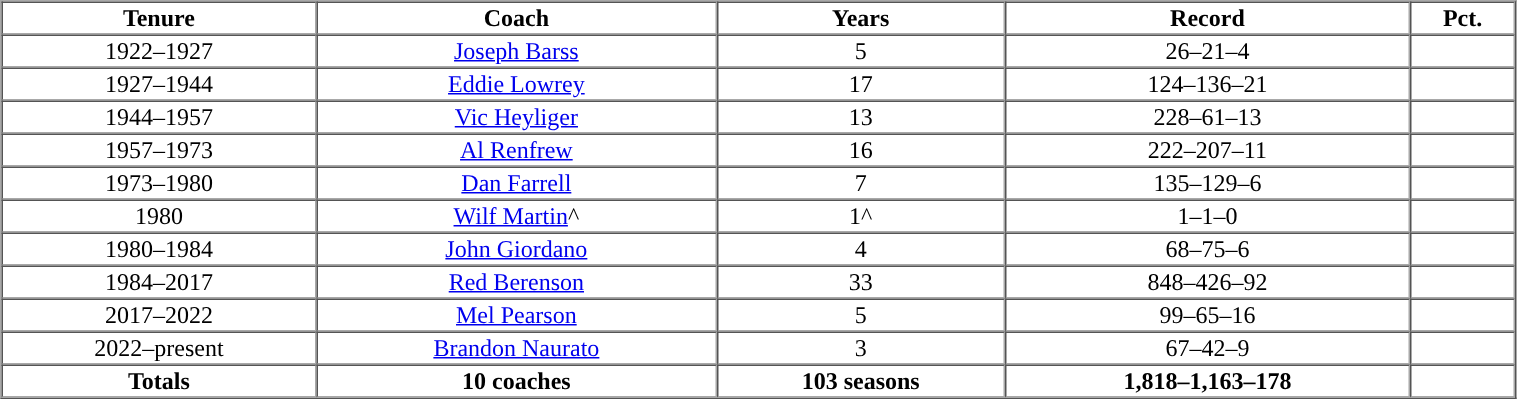<table cellpadding="1" border="1" cellspacing="0" style="width:80%;">
<tr>
<th>Tenure</th>
<th>Coach</th>
<th>Years</th>
<th>Record</th>
<th>Pct.</th>
</tr>
<tr style="text-align:center;">
<td>1922–1927</td>
<td><a href='#'>Joseph Barss</a></td>
<td>5</td>
<td>26–21–4</td>
<td></td>
</tr>
<tr style="text-align:center;">
<td>1927–1944</td>
<td><a href='#'>Eddie Lowrey</a></td>
<td>17</td>
<td>124–136–21</td>
<td></td>
</tr>
<tr style="text-align:center;">
<td>1944–1957</td>
<td><a href='#'>Vic Heyliger</a></td>
<td>13</td>
<td>228–61–13</td>
<td></td>
</tr>
<tr style="text-align:center;">
<td>1957–1973</td>
<td><a href='#'>Al Renfrew</a></td>
<td>16</td>
<td>222–207–11</td>
<td></td>
</tr>
<tr style="text-align:center;">
<td>1973–1980</td>
<td><a href='#'>Dan Farrell</a></td>
<td>7</td>
<td>135–129–6</td>
<td></td>
</tr>
<tr style="text-align:center;">
<td>1980</td>
<td><a href='#'>Wilf Martin</a>^</td>
<td>1^</td>
<td>1–1–0</td>
<td></td>
</tr>
<tr style="text-align:center;">
<td>1980–1984</td>
<td><a href='#'>John Giordano</a></td>
<td>4</td>
<td>68–75–6</td>
<td></td>
</tr>
<tr style="text-align:center;">
<td>1984–2017</td>
<td><a href='#'>Red Berenson</a></td>
<td>33</td>
<td>848–426–92</td>
<td></td>
</tr>
<tr style="text-align:center;">
<td>2017–2022</td>
<td><a href='#'>Mel Pearson</a></td>
<td>5</td>
<td>99–65–16</td>
<td></td>
</tr>
<tr style="text-align:center;">
<td>2022–present</td>
<td><a href='#'>Brandon Naurato</a></td>
<td>3</td>
<td>67–42–9</td>
<td></td>
</tr>
<tr align=center>
<th>Totals</th>
<th>10 coaches</th>
<th>103 seasons</th>
<th>1,818–1,163–178</th>
<th></th>
</tr>
</table>
